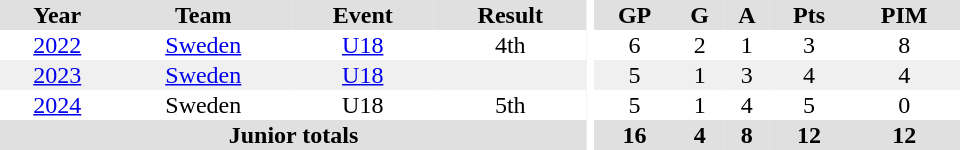<table border="0" cellpadding="1" cellspacing="0" ID="Table3" style="text-align:center; width:40em">
<tr ALIGN="center" bgcolor="#e0e0e0">
<th>Year</th>
<th>Team</th>
<th>Event</th>
<th>Result</th>
<th rowspan="99" bgcolor="#ffffff"></th>
<th>GP</th>
<th>G</th>
<th>A</th>
<th>Pts</th>
<th>PIM</th>
</tr>
<tr>
<td><a href='#'>2022</a></td>
<td><a href='#'>Sweden</a></td>
<td><a href='#'>U18</a></td>
<td>4th</td>
<td>6</td>
<td>2</td>
<td>1</td>
<td>3</td>
<td>8</td>
</tr>
<tr bgcolor="#f0f0f0">
<td><a href='#'>2023</a></td>
<td><a href='#'>Sweden</a></td>
<td><a href='#'>U18</a></td>
<td></td>
<td>5</td>
<td>1</td>
<td>3</td>
<td>4</td>
<td>4</td>
</tr>
<tr>
<td><a href='#'>2024</a></td>
<td>Sweden</td>
<td>U18</td>
<td>5th</td>
<td>5</td>
<td>1</td>
<td>4</td>
<td>5</td>
<td>0</td>
</tr>
<tr bgcolor="#e0e0e0">
<th colspan="4">Junior totals</th>
<th>16</th>
<th>4</th>
<th>8</th>
<th>12</th>
<th>12</th>
</tr>
</table>
